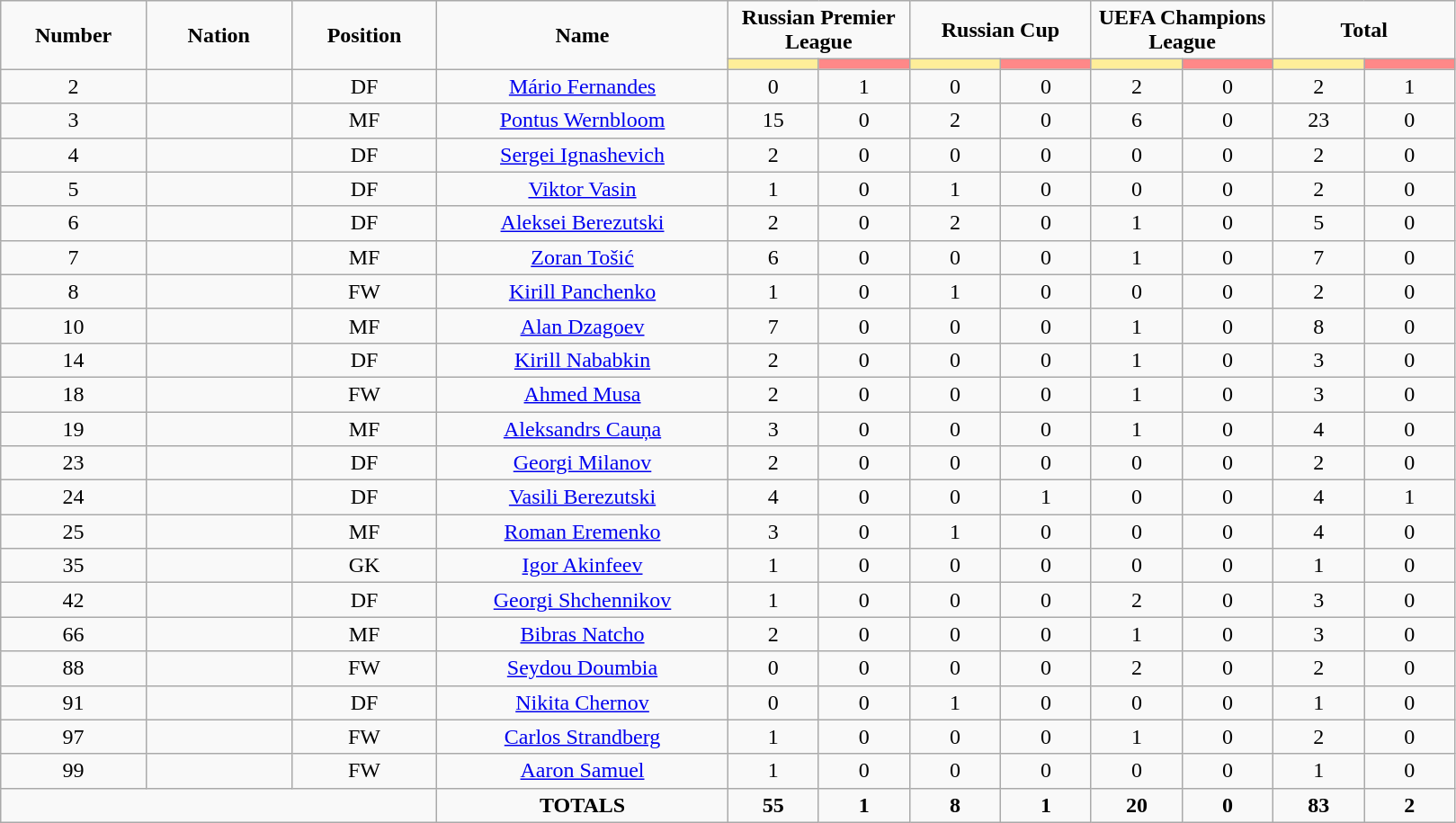<table class="wikitable" style="font-size: 100%; text-align: center;">
<tr>
<td rowspan="2" width="10%" align="center"><strong>Number</strong></td>
<td rowspan="2" width="10%" align="center"><strong>Nation</strong></td>
<td rowspan="2" width="10%" align="center"><strong>Position</strong></td>
<td rowspan="2" width="20%" align="center"><strong>Name</strong></td>
<td colspan="2" align="center"><strong>Russian Premier League</strong></td>
<td colspan="2" align="center"><strong>Russian Cup</strong></td>
<td colspan="2" align="center"><strong>UEFA Champions League</strong></td>
<td colspan="2" align="center"><strong>Total</strong></td>
</tr>
<tr>
<th width=60 style="background: #FFEE99"></th>
<th width=60 style="background: #FF8888"></th>
<th width=60 style="background: #FFEE99"></th>
<th width=60 style="background: #FF8888"></th>
<th width=60 style="background: #FFEE99"></th>
<th width=60 style="background: #FF8888"></th>
<th width=60 style="background: #FFEE99"></th>
<th width=60 style="background: #FF8888"></th>
</tr>
<tr>
<td>2</td>
<td></td>
<td>DF</td>
<td><a href='#'>Mário Fernandes</a></td>
<td>0</td>
<td>1</td>
<td>0</td>
<td>0</td>
<td>2</td>
<td>0</td>
<td>2</td>
<td>1</td>
</tr>
<tr>
<td>3</td>
<td></td>
<td>MF</td>
<td><a href='#'>Pontus Wernbloom</a></td>
<td>15</td>
<td>0</td>
<td>2</td>
<td>0</td>
<td>6</td>
<td>0</td>
<td>23</td>
<td>0</td>
</tr>
<tr>
<td>4</td>
<td></td>
<td>DF</td>
<td><a href='#'>Sergei Ignashevich</a></td>
<td>2</td>
<td>0</td>
<td>0</td>
<td>0</td>
<td>0</td>
<td>0</td>
<td>2</td>
<td>0</td>
</tr>
<tr>
<td>5</td>
<td></td>
<td>DF</td>
<td><a href='#'>Viktor Vasin</a></td>
<td>1</td>
<td>0</td>
<td>1</td>
<td>0</td>
<td>0</td>
<td>0</td>
<td>2</td>
<td>0</td>
</tr>
<tr>
<td>6</td>
<td></td>
<td>DF</td>
<td><a href='#'>Aleksei Berezutski</a></td>
<td>2</td>
<td>0</td>
<td>2</td>
<td>0</td>
<td>1</td>
<td>0</td>
<td>5</td>
<td>0</td>
</tr>
<tr>
<td>7</td>
<td></td>
<td>MF</td>
<td><a href='#'>Zoran Tošić</a></td>
<td>6</td>
<td>0</td>
<td>0</td>
<td>0</td>
<td>1</td>
<td>0</td>
<td>7</td>
<td>0</td>
</tr>
<tr>
<td>8</td>
<td></td>
<td>FW</td>
<td><a href='#'>Kirill Panchenko</a></td>
<td>1</td>
<td>0</td>
<td>1</td>
<td>0</td>
<td>0</td>
<td>0</td>
<td>2</td>
<td>0</td>
</tr>
<tr>
<td>10</td>
<td></td>
<td>MF</td>
<td><a href='#'>Alan Dzagoev</a></td>
<td>7</td>
<td>0</td>
<td>0</td>
<td>0</td>
<td>1</td>
<td>0</td>
<td>8</td>
<td>0</td>
</tr>
<tr>
<td>14</td>
<td></td>
<td>DF</td>
<td><a href='#'>Kirill Nababkin</a></td>
<td>2</td>
<td>0</td>
<td>0</td>
<td>0</td>
<td>1</td>
<td>0</td>
<td>3</td>
<td>0</td>
</tr>
<tr>
<td>18</td>
<td></td>
<td>FW</td>
<td><a href='#'>Ahmed Musa</a></td>
<td>2</td>
<td>0</td>
<td>0</td>
<td>0</td>
<td>1</td>
<td>0</td>
<td>3</td>
<td>0</td>
</tr>
<tr>
<td>19</td>
<td></td>
<td>MF</td>
<td><a href='#'>Aleksandrs Cauņa</a></td>
<td>3</td>
<td>0</td>
<td>0</td>
<td>0</td>
<td>1</td>
<td>0</td>
<td>4</td>
<td>0</td>
</tr>
<tr>
<td>23</td>
<td></td>
<td>DF</td>
<td><a href='#'>Georgi Milanov</a></td>
<td>2</td>
<td>0</td>
<td>0</td>
<td>0</td>
<td>0</td>
<td>0</td>
<td>2</td>
<td>0</td>
</tr>
<tr>
<td>24</td>
<td></td>
<td>DF</td>
<td><a href='#'>Vasili Berezutski</a></td>
<td>4</td>
<td>0</td>
<td>0</td>
<td>1</td>
<td>0</td>
<td>0</td>
<td>4</td>
<td>1</td>
</tr>
<tr>
<td>25</td>
<td></td>
<td>MF</td>
<td><a href='#'>Roman Eremenko</a></td>
<td>3</td>
<td>0</td>
<td>1</td>
<td>0</td>
<td>0</td>
<td>0</td>
<td>4</td>
<td>0</td>
</tr>
<tr>
<td>35</td>
<td></td>
<td>GK</td>
<td><a href='#'>Igor Akinfeev</a></td>
<td>1</td>
<td>0</td>
<td>0</td>
<td>0</td>
<td>0</td>
<td>0</td>
<td>1</td>
<td>0</td>
</tr>
<tr>
<td>42</td>
<td></td>
<td>DF</td>
<td><a href='#'>Georgi Shchennikov</a></td>
<td>1</td>
<td>0</td>
<td>0</td>
<td>0</td>
<td>2</td>
<td>0</td>
<td>3</td>
<td>0</td>
</tr>
<tr>
<td>66</td>
<td></td>
<td>MF</td>
<td><a href='#'>Bibras Natcho</a></td>
<td>2</td>
<td>0</td>
<td>0</td>
<td>0</td>
<td>1</td>
<td>0</td>
<td>3</td>
<td>0</td>
</tr>
<tr>
<td>88</td>
<td></td>
<td>FW</td>
<td><a href='#'>Seydou Doumbia</a></td>
<td>0</td>
<td>0</td>
<td>0</td>
<td>0</td>
<td>2</td>
<td>0</td>
<td>2</td>
<td>0</td>
</tr>
<tr>
<td>91</td>
<td></td>
<td>DF</td>
<td><a href='#'>Nikita Chernov</a></td>
<td>0</td>
<td>0</td>
<td>1</td>
<td>0</td>
<td>0</td>
<td>0</td>
<td>1</td>
<td>0</td>
</tr>
<tr>
<td>97</td>
<td></td>
<td>FW</td>
<td><a href='#'>Carlos Strandberg</a></td>
<td>1</td>
<td>0</td>
<td>0</td>
<td>0</td>
<td>1</td>
<td>0</td>
<td>2</td>
<td>0</td>
</tr>
<tr>
<td>99</td>
<td></td>
<td>FW</td>
<td><a href='#'>Aaron Samuel</a></td>
<td>1</td>
<td>0</td>
<td>0</td>
<td>0</td>
<td>0</td>
<td>0</td>
<td>1</td>
<td>0</td>
</tr>
<tr>
<td colspan="3"></td>
<td><strong>TOTALS</strong></td>
<td><strong>55</strong></td>
<td><strong>1</strong></td>
<td><strong>8</strong></td>
<td><strong>1</strong></td>
<td><strong>20</strong></td>
<td><strong>0</strong></td>
<td><strong>83</strong></td>
<td><strong>2</strong></td>
</tr>
</table>
